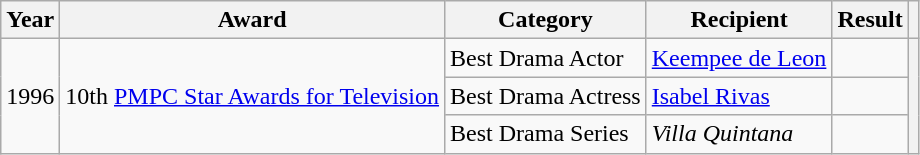<table class="wikitable">
<tr>
<th>Year</th>
<th>Award</th>
<th>Category</th>
<th>Recipient</th>
<th>Result</th>
<th></th>
</tr>
<tr>
<td rowspan=3>1996</td>
<td rowspan=3>10th <a href='#'>PMPC Star Awards for Television</a></td>
<td>Best Drama Actor</td>
<td><a href='#'>Keempee de Leon</a></td>
<td></td>
<th rowspan=3></th>
</tr>
<tr>
<td>Best Drama Actress</td>
<td><a href='#'>Isabel Rivas</a></td>
<td></td>
</tr>
<tr>
<td>Best Drama Series</td>
<td><em>Villa Quintana</em></td>
<td></td>
</tr>
</table>
